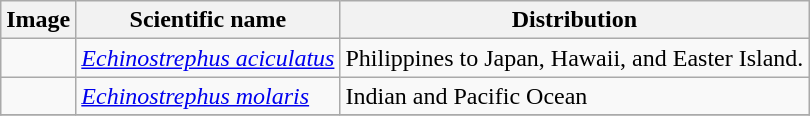<table class="wikitable">
<tr>
<th>Image</th>
<th>Scientific name</th>
<th>Distribution</th>
</tr>
<tr>
<td></td>
<td><em><a href='#'>Echinostrephus aciculatus</a></em> </td>
<td>Philippines to Japan, Hawaii, and Easter Island.</td>
</tr>
<tr>
<td></td>
<td><em><a href='#'>Echinostrephus molaris</a></em> </td>
<td>Indian and Pacific Ocean</td>
</tr>
<tr>
</tr>
</table>
